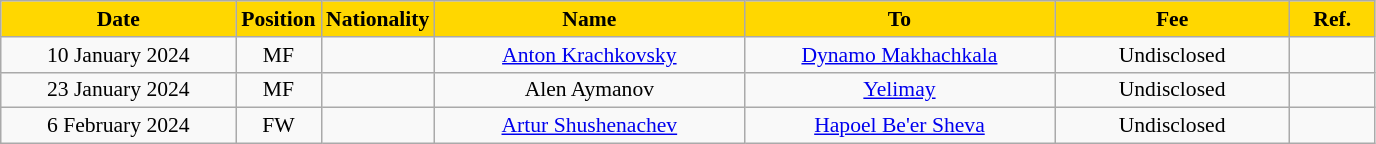<table class="wikitable"  style="text-align:center; font-size:90%; ">
<tr>
<th style="background:#FFD700; color:#000000; width:150px;">Date</th>
<th style="background:#FFD700; color:#000000; width:50px;">Position</th>
<th style="background:#FFD700; color:#000000; width:50px;">Nationality</th>
<th style="background:#FFD700; color:#000000; width:200px;">Name</th>
<th style="background:#FFD700; color:#000000; width:200px;">To</th>
<th style="background:#FFD700; color:#000000; width:150px;">Fee</th>
<th style="background:#FFD700; color:#000000; width:50px;">Ref.</th>
</tr>
<tr>
<td>10 January 2024</td>
<td>MF</td>
<td></td>
<td><a href='#'>Anton Krachkovsky</a></td>
<td><a href='#'>Dynamo Makhachkala</a></td>
<td>Undisclosed</td>
<td></td>
</tr>
<tr>
<td>23 January 2024</td>
<td>MF</td>
<td></td>
<td>Alen Aymanov</td>
<td><a href='#'>Yelimay</a></td>
<td>Undisclosed</td>
<td></td>
</tr>
<tr>
<td>6 February 2024</td>
<td>FW</td>
<td></td>
<td><a href='#'>Artur Shushenachev</a></td>
<td><a href='#'>Hapoel Be'er Sheva</a></td>
<td>Undisclosed</td>
<td></td>
</tr>
</table>
